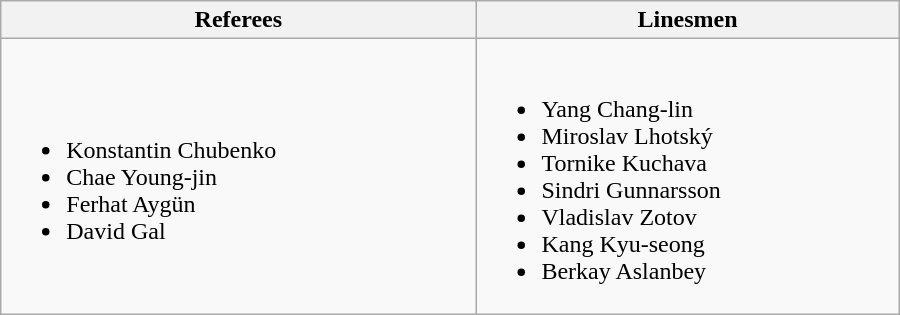<table class="wikitable" width=600px>
<tr>
<th>Referees</th>
<th>Linesmen</th>
</tr>
<tr>
<td><br><ul><li> Konstantin Chubenko</li><li> Chae Young-jin</li><li> Ferhat Aygün</li><li> David Gal</li></ul></td>
<td><br><ul><li> Yang Chang-lin</li><li> Miroslav Lhotský</li><li> Tornike Kuchava</li><li> Sindri Gunnarsson</li><li> Vladislav Zotov</li><li> Kang Kyu-seong</li><li> Berkay Aslanbey</li></ul></td>
</tr>
</table>
